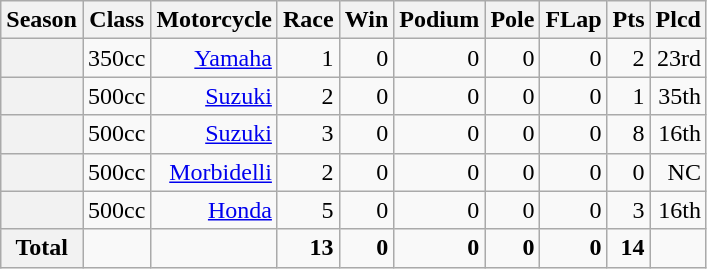<table class="wikitable">
<tr>
<th>Season</th>
<th>Class</th>
<th>Motorcycle</th>
<th>Race</th>
<th>Win</th>
<th>Podium</th>
<th>Pole</th>
<th>FLap</th>
<th>Pts</th>
<th>Plcd</th>
</tr>
<tr align="right">
<th></th>
<td>350cc</td>
<td><a href='#'>Yamaha</a></td>
<td>1</td>
<td>0</td>
<td>0</td>
<td>0</td>
<td>0</td>
<td>2</td>
<td>23rd</td>
</tr>
<tr align="right">
<th></th>
<td>500cc</td>
<td><a href='#'>Suzuki</a></td>
<td>2</td>
<td>0</td>
<td>0</td>
<td>0</td>
<td>0</td>
<td>1</td>
<td>35th</td>
</tr>
<tr align="right">
<th></th>
<td>500cc</td>
<td><a href='#'>Suzuki</a></td>
<td>3</td>
<td>0</td>
<td>0</td>
<td>0</td>
<td>0</td>
<td>8</td>
<td>16th</td>
</tr>
<tr align="right">
<th></th>
<td>500cc</td>
<td><a href='#'>Morbidelli</a></td>
<td>2</td>
<td>0</td>
<td>0</td>
<td>0</td>
<td>0</td>
<td>0</td>
<td>NC</td>
</tr>
<tr align="right">
<th></th>
<td>500cc</td>
<td><a href='#'>Honda</a></td>
<td>5</td>
<td>0</td>
<td>0</td>
<td>0</td>
<td>0</td>
<td>3</td>
<td>16th</td>
</tr>
<tr align="right">
<th>Total</th>
<td></td>
<td></td>
<td><strong>13</strong></td>
<td><strong>0</strong></td>
<td><strong>0</strong></td>
<td><strong>0</strong></td>
<td><strong>0</strong></td>
<td><strong>14</strong></td>
<td></td>
</tr>
</table>
